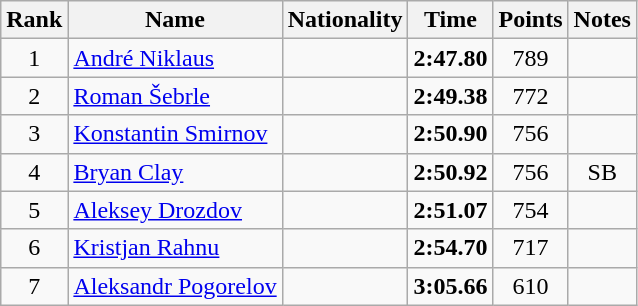<table class="wikitable sortable" style="text-align:center">
<tr>
<th>Rank</th>
<th>Name</th>
<th>Nationality</th>
<th>Time</th>
<th>Points</th>
<th>Notes</th>
</tr>
<tr>
<td>1</td>
<td align="left"><a href='#'>André Niklaus</a></td>
<td align=left></td>
<td><strong>2:47.80</strong></td>
<td>789</td>
<td></td>
</tr>
<tr>
<td>2</td>
<td align="left"><a href='#'>Roman Šebrle</a></td>
<td align=left></td>
<td><strong>2:49.38</strong></td>
<td>772</td>
<td></td>
</tr>
<tr>
<td>3</td>
<td align="left"><a href='#'>Konstantin Smirnov</a></td>
<td align=left></td>
<td><strong>2:50.90</strong></td>
<td>756</td>
<td></td>
</tr>
<tr>
<td>4</td>
<td align="left"><a href='#'>Bryan Clay</a></td>
<td align=left></td>
<td><strong>2:50.92</strong></td>
<td>756</td>
<td>SB</td>
</tr>
<tr>
<td>5</td>
<td align="left"><a href='#'>Aleksey Drozdov</a></td>
<td align=left></td>
<td><strong>2:51.07</strong></td>
<td>754</td>
<td></td>
</tr>
<tr>
<td>6</td>
<td align="left"><a href='#'>Kristjan Rahnu</a></td>
<td align=left></td>
<td><strong>2:54.70</strong></td>
<td>717</td>
<td></td>
</tr>
<tr>
<td>7</td>
<td align="left"><a href='#'>Aleksandr Pogorelov</a></td>
<td align=left></td>
<td><strong>3:05.66</strong></td>
<td>610</td>
<td></td>
</tr>
</table>
